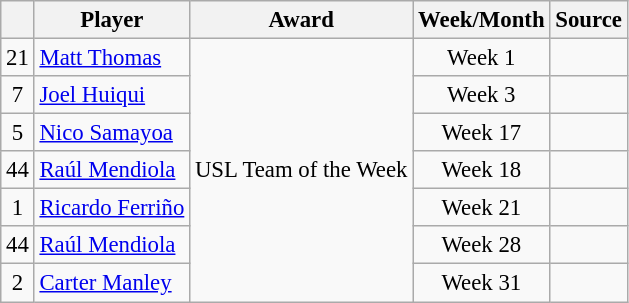<table class="wikitable sortable" style="text-align:left; font-size:95%;">
<tr>
<th></th>
<th>Player</th>
<th>Award</th>
<th>Week/Month</th>
<th>Source</th>
</tr>
<tr>
<td align=center>21</td>
<td> <a href='#'>Matt Thomas</a></td>
<td rowspan=7 align=center>USL Team of the Week</td>
<td rowspan=1 style="text-align:center;">Week 1</td>
<td align=center></td>
</tr>
<tr>
<td align=center>7</td>
<td> <a href='#'>Joel Huiqui</a></td>
<td rowspan=1 style="text-align:center;">Week 3</td>
<td align=center></td>
</tr>
<tr>
<td align=center>5</td>
<td> <a href='#'>Nico Samayoa</a></td>
<td rowspan=1 style="text-align:center;">Week 17</td>
<td align=center></td>
</tr>
<tr>
<td align=center>44</td>
<td> <a href='#'>Raúl Mendiola</a></td>
<td rowspan=1 style="text-align:center;">Week 18</td>
<td align=center></td>
</tr>
<tr>
<td align=center>1</td>
<td> <a href='#'>Ricardo Ferriño</a></td>
<td rowspan=1 style="text-align:center;">Week 21</td>
<td align=center></td>
</tr>
<tr>
<td align=center>44</td>
<td> <a href='#'>Raúl Mendiola</a></td>
<td rowspan=1 style="text-align:center;">Week 28</td>
<td align=center></td>
</tr>
<tr>
<td align=center>2</td>
<td> <a href='#'>Carter Manley</a></td>
<td rowspan=1 style="text-align:center;">Week 31</td>
<td align=center></td>
</tr>
</table>
